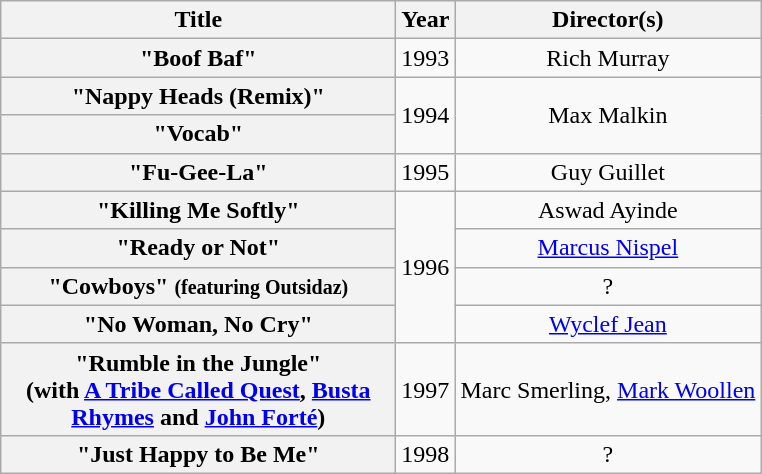<table class="wikitable plainrowheaders" style="text-align:center;">
<tr>
<th scope="col" style="width:16em;">Title</th>
<th scope="col">Year</th>
<th scope="col">Director(s)</th>
</tr>
<tr>
<th scope="row">"Boof Baf"</th>
<td>1993</td>
<td>Rich Murray</td>
</tr>
<tr>
<th scope="row">"Nappy Heads (Remix)"</th>
<td rowspan="2">1994</td>
<td rowspan="2">Max Malkin</td>
</tr>
<tr>
<th scope="row">"Vocab"</th>
</tr>
<tr>
<th scope="row">"Fu-Gee-La"</th>
<td>1995</td>
<td>Guy Guillet</td>
</tr>
<tr>
<th scope="row">"Killing Me Softly"</th>
<td rowspan="4">1996</td>
<td>Aswad Ayinde</td>
</tr>
<tr>
<th scope="row">"Ready or Not"</th>
<td><a href='#'>Marcus Nispel</a></td>
</tr>
<tr>
<th>"Cowboys" <small>(featuring Outsidaz)</small></th>
<td>?</td>
</tr>
<tr>
<th scope="row">"No Woman, No Cry"</th>
<td><a href='#'>Wyclef Jean</a></td>
</tr>
<tr>
<th scope="row">"Rumble in the Jungle"<br><span>(with <a href='#'>A Tribe Called Quest</a>, <a href='#'>Busta Rhymes</a> and <a href='#'>John Forté</a>)</span></th>
<td>1997</td>
<td>Marc Smerling, <a href='#'>Mark Woollen</a></td>
</tr>
<tr>
<th>"Just Happy to Be Me"</th>
<td>1998</td>
<td>?</td>
</tr>
</table>
